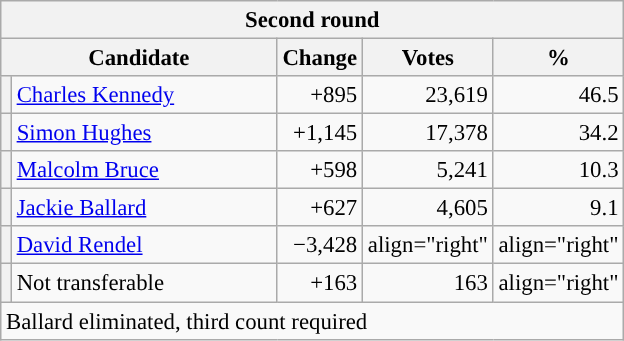<table class=wikitable style="font-size:95%;">
<tr>
<th colspan="5">Second round</th>
</tr>
<tr>
<th colspan="2" style="width: 170px">Candidate</th>
<th style="width: 50px">Change</th>
<th style="width: 50px">Votes</th>
<th style="width: 40px">%</th>
</tr>
<tr>
<th style="background-color: "></th>
<td style="width: 170px"><a href='#'>Charles Kennedy</a></td>
<td align="right">+895</td>
<td align="right">23,619</td>
<td align="right">46.5</td>
</tr>
<tr>
<th style="background-color: "></th>
<td style="width: 170px"><a href='#'>Simon Hughes</a></td>
<td align="right">+1,145</td>
<td align="right">17,378</td>
<td align="right">34.2</td>
</tr>
<tr>
<th style="background-color: "></th>
<td style="width: 170px"><a href='#'>Malcolm Bruce</a></td>
<td align="right">+598</td>
<td align="right">5,241</td>
<td align="right">10.3</td>
</tr>
<tr>
<th style="background-color: "></th>
<td style="width: 170px"><a href='#'>Jackie Ballard</a></td>
<td align="right">+627</td>
<td align="right">4,605</td>
<td align="right">9.1</td>
</tr>
<tr>
<th style="background-color: "></th>
<td style="width: 170px"><a href='#'>David Rendel</a></td>
<td align="right">−3,428</td>
<td>align="right" </td>
<td>align="right" </td>
</tr>
<tr>
<th style="background-color: "></th>
<td style="width: 170px">Not transferable</td>
<td align="right">+163</td>
<td align="right">163</td>
<td>align="right" </td>
</tr>
<tr>
<td colspan="5">Ballard eliminated, third count required</td>
</tr>
</table>
